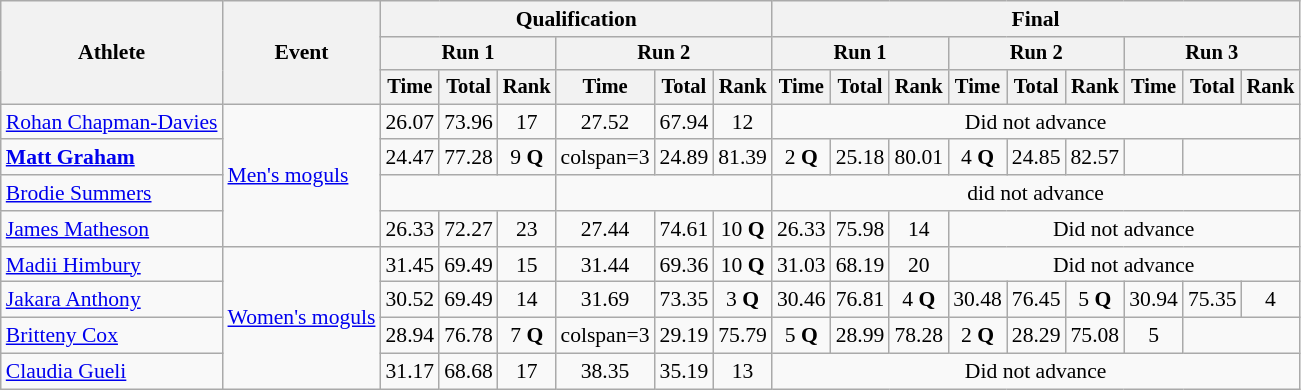<table class="wikitable" style="font-size:90%">
<tr>
<th rowspan=3>Athlete</th>
<th rowspan=3>Event</th>
<th colspan=6>Qualification</th>
<th colspan=12>Final</th>
</tr>
<tr style="font-size:95%">
<th colspan=3>Run 1</th>
<th colspan=3>Run 2</th>
<th colspan=3>Run 1</th>
<th colspan=3>Run 2</th>
<th colspan=3>Run 3</th>
</tr>
<tr style="font-size:95%">
<th>Time</th>
<th>Total</th>
<th>Rank</th>
<th>Time</th>
<th>Total</th>
<th>Rank</th>
<th>Time</th>
<th>Total</th>
<th>Rank</th>
<th>Time</th>
<th>Total</th>
<th>Rank</th>
<th>Time</th>
<th>Total</th>
<th>Rank</th>
</tr>
<tr align=center>
<td align=left><a href='#'>Rohan Chapman-Davies</a></td>
<td rowspan="4" align="left"><a href='#'>Men's moguls</a></td>
<td>26.07</td>
<td>73.96</td>
<td>17</td>
<td>27.52</td>
<td>67.94</td>
<td>12</td>
<td colspan=9>Did not advance</td>
</tr>
<tr align=center>
<td align=left><strong><a href='#'>Matt Graham</a></strong></td>
<td>24.47</td>
<td>77.28</td>
<td>9 <strong>Q</strong></td>
<td>colspan=3 </td>
<td>24.89</td>
<td>81.39</td>
<td>2 <strong>Q</strong></td>
<td>25.18</td>
<td>80.01</td>
<td>4 <strong>Q</strong></td>
<td>24.85</td>
<td>82.57</td>
<td></td>
</tr>
<tr align=center>
<td align=left><a href='#'>Brodie Summers</a></td>
<td colspan=3></td>
<td colspan=3></td>
<td colspan=9>did not advance</td>
</tr>
<tr align="center">
<td align="left"><a href='#'>James Matheson</a></td>
<td>26.33</td>
<td>72.27</td>
<td>23</td>
<td>27.44</td>
<td>74.61</td>
<td>10 <strong>Q</strong></td>
<td>26.33</td>
<td>75.98</td>
<td>14</td>
<td colspan=6>Did not advance</td>
</tr>
<tr align="center">
<td align="left"><a href='#'>Madii Himbury</a></td>
<td rowspan="4" align="left"><a href='#'>Women's moguls</a></td>
<td>31.45</td>
<td>69.49</td>
<td>15</td>
<td>31.44</td>
<td>69.36</td>
<td>10 <strong>Q</strong></td>
<td>31.03</td>
<td>68.19</td>
<td>20</td>
<td colspan=6>Did not advance</td>
</tr>
<tr align=center>
<td align=left><a href='#'>Jakara Anthony</a></td>
<td>30.52</td>
<td>69.49</td>
<td>14</td>
<td>31.69</td>
<td>73.35</td>
<td>3 <strong>Q</strong></td>
<td>30.46</td>
<td>76.81</td>
<td>4 <strong>Q</strong></td>
<td>30.48</td>
<td>76.45</td>
<td>5 <strong>Q</strong></td>
<td>30.94</td>
<td>75.35</td>
<td>4</td>
</tr>
<tr align=center>
<td align=left><a href='#'>Britteny Cox</a></td>
<td>28.94</td>
<td>76.78</td>
<td>7 <strong>Q</strong></td>
<td>colspan=3 </td>
<td>29.19</td>
<td>75.79</td>
<td>5 <strong>Q</strong></td>
<td>28.99</td>
<td>78.28</td>
<td>2 <strong>Q</strong></td>
<td>28.29</td>
<td>75.08</td>
<td>5</td>
</tr>
<tr align=center>
<td align=left><a href='#'>Claudia Gueli</a></td>
<td>31.17</td>
<td>68.68</td>
<td>17</td>
<td>38.35</td>
<td>35.19</td>
<td>13</td>
<td colspan=9>Did not advance</td>
</tr>
</table>
